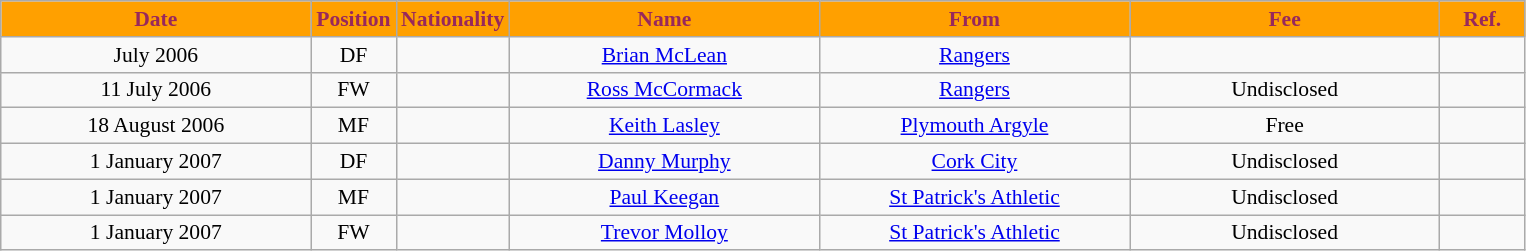<table class="wikitable"  style="text-align:center; font-size:90%; ">
<tr>
<th style="background:#ffa000; color:#98285c; width:200px;">Date</th>
<th style="background:#ffa000; color:#98285c; width:50px;">Position</th>
<th style="background:#ffa000; color:#98285c; width:50px;">Nationality</th>
<th style="background:#ffa000; color:#98285c; width:200px;">Name</th>
<th style="background:#ffa000; color:#98285c; width:200px;">From</th>
<th style="background:#ffa000; color:#98285c; width:200px;">Fee</th>
<th style="background:#ffa000; color:#98285c; width:50px;">Ref.</th>
</tr>
<tr>
<td>July 2006</td>
<td>DF</td>
<td></td>
<td><a href='#'>Brian McLean</a></td>
<td><a href='#'>Rangers</a></td>
<td></td>
<td></td>
</tr>
<tr>
<td>11 July 2006</td>
<td>FW</td>
<td></td>
<td><a href='#'>Ross McCormack</a></td>
<td><a href='#'>Rangers</a></td>
<td>Undisclosed</td>
<td></td>
</tr>
<tr>
<td>18 August 2006</td>
<td>MF</td>
<td></td>
<td><a href='#'>Keith Lasley</a></td>
<td><a href='#'>Plymouth Argyle</a></td>
<td>Free</td>
<td></td>
</tr>
<tr>
<td>1 January 2007</td>
<td>DF</td>
<td></td>
<td><a href='#'>Danny Murphy</a></td>
<td><a href='#'>Cork City</a></td>
<td>Undisclosed</td>
<td></td>
</tr>
<tr>
<td>1 January 2007</td>
<td>MF</td>
<td></td>
<td><a href='#'>Paul Keegan</a></td>
<td><a href='#'>St Patrick's Athletic</a></td>
<td>Undisclosed</td>
<td></td>
</tr>
<tr>
<td>1 January 2007</td>
<td>FW</td>
<td></td>
<td><a href='#'>Trevor Molloy</a></td>
<td><a href='#'>St Patrick's Athletic</a></td>
<td>Undisclosed</td>
<td></td>
</tr>
</table>
